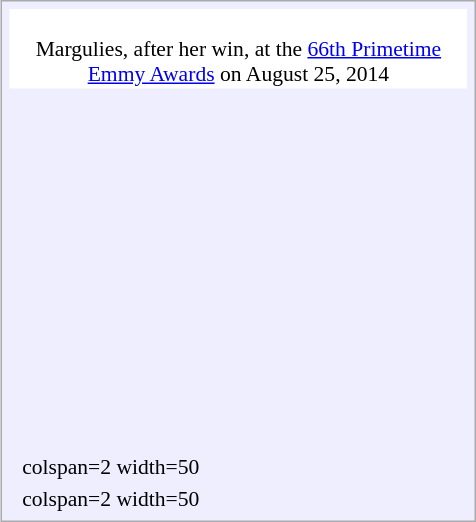<table class="infobox" style="width:22em; text-align:left; font-size:90%; vertical-align:middle; background:#eef;">
<tr style="background:white;">
<td colspan="3" style="text-align:center;"> <br> Margulies, after her win, at the <a href='#'>66th Primetime Emmy Awards</a> on August 25, 2014</td>
</tr>
<tr>
<td colspan=3><br><table class="collapsible collapsed" width=100%>
<tr>
<th colspan=3 style=background-color#d9e8ff></th>
</tr>
<tr style="background-color#d9e8ff; text-align:center;">
<th style="vertical-align: middle;"></th>
<td style="background#cceecc; font-size:8pt" width=60px></td>
<td style="background#eecccc; font-size:8pt" width=60px></td>
</tr>
<tr>
<td align=center><br></td>
<td></td>
<td></td>
</tr>
<tr>
<td align=center><br></td>
<td></td>
<td></td>
</tr>
<tr>
<td align=center><br></td>
<td></td>
<td></td>
</tr>
<tr>
<td align=center><br></td>
<td></td>
<td></td>
</tr>
<tr>
<td align=center><br></td>
<td></td>
<td></td>
</tr>
<tr>
<td align=center><br></td>
<td></td>
<td></td>
</tr>
<tr>
<td align=center><br></td>
<td></td>
<td></td>
</tr>
<tr>
<td align=center><br></td>
<td></td>
<td></td>
</tr>
<tr>
<td align=center><br></td>
<td></td>
<td></td>
</tr>
<tr>
<td align=center><br></td>
<td></td>
<td></td>
</tr>
</table>
</td>
</tr>
<tr style="background-color#d9e8ff">
<td></td>
<td>colspan=2 width=50 </td>
</tr>
<tr>
<td></td>
<td>colspan=2 width=50 </td>
</tr>
</table>
